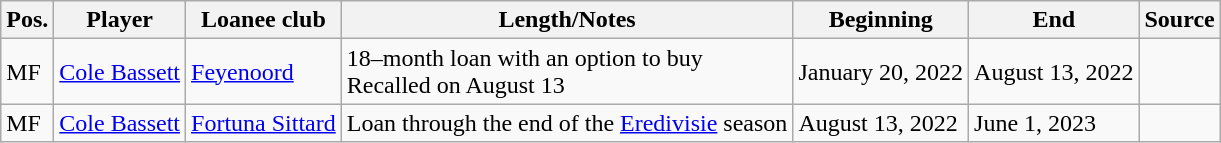<table class="wikitable sortable" style="text-align: left">
<tr>
<th><strong>Pos.</strong></th>
<th><strong>Player</strong></th>
<th><strong>Loanee club</strong></th>
<th><strong>Length/Notes</strong></th>
<th><strong>Beginning</strong></th>
<th><strong>End</strong></th>
<th><strong>Source</strong></th>
</tr>
<tr>
<td>MF</td>
<td> <a href='#'>Cole Bassett</a></td>
<td> <a href='#'>Feyenoord</a></td>
<td>18–month loan with an option to buy<br>Recalled on August 13</td>
<td>January 20, 2022</td>
<td>August 13, 2022</td>
<td></td>
</tr>
<tr>
<td>MF</td>
<td> <a href='#'>Cole Bassett</a></td>
<td> <a href='#'>Fortuna Sittard</a></td>
<td>Loan through the end of the <a href='#'>Eredivisie</a> season</td>
<td>August 13, 2022</td>
<td>June 1, 2023</td>
<td></td>
</tr>
</table>
